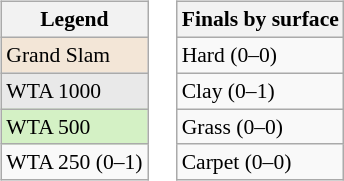<table>
<tr valign=top>
<td><br><table class=wikitable style=font-size:90%>
<tr>
<th>Legend</th>
</tr>
<tr>
<td bgcolor=f3e6d7>Grand Slam</td>
</tr>
<tr>
<td bgcolor=e9e9e9>WTA 1000</td>
</tr>
<tr>
<td bgcolor=d4f1c5>WTA 500</td>
</tr>
<tr>
<td>WTA 250 (0–1)</td>
</tr>
</table>
</td>
<td><br><table class=wikitable style=font-size:90%>
<tr>
<th>Finals by surface</th>
</tr>
<tr>
<td>Hard (0–0)</td>
</tr>
<tr>
<td>Clay (0–1)</td>
</tr>
<tr>
<td>Grass (0–0)</td>
</tr>
<tr>
<td>Carpet (0–0)</td>
</tr>
</table>
</td>
</tr>
</table>
